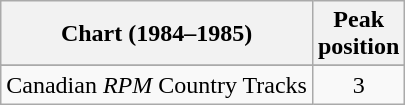<table class="wikitable sortable">
<tr>
<th align="left">Chart (1984–1985)</th>
<th align="center">Peak<br>position</th>
</tr>
<tr>
</tr>
<tr>
<td align="left">Canadian <em>RPM</em> Country Tracks</td>
<td align="center">3</td>
</tr>
</table>
